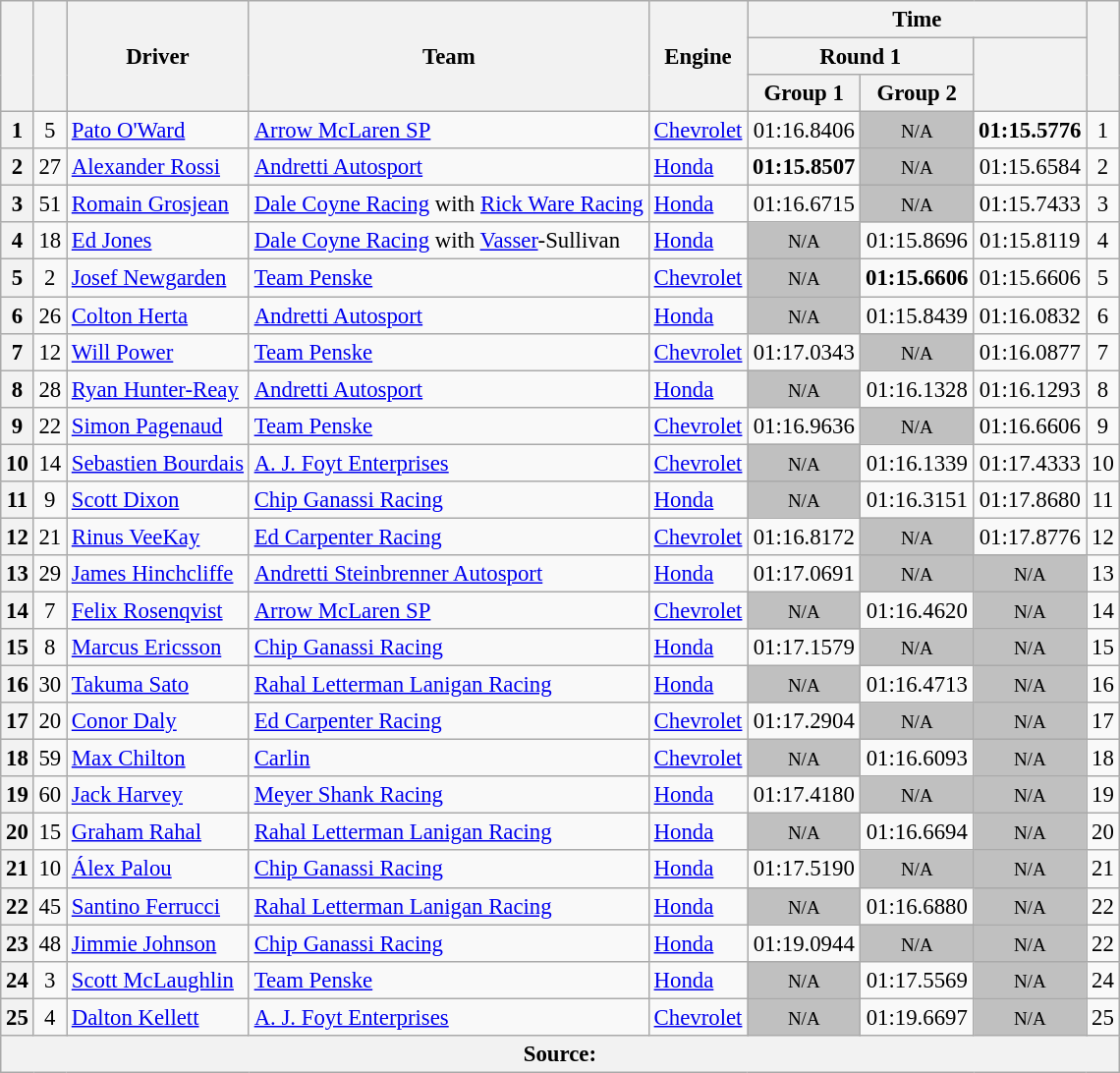<table class="wikitable sortable" style="text-align:center; font-size:95%;">
<tr>
<th rowspan="3"></th>
<th rowspan="3"></th>
<th rowspan="3">Driver</th>
<th rowspan="3">Team</th>
<th rowspan="3">Engine</th>
<th colspan="3" style="text-align:center;">Time</th>
<th rowspan="3"></th>
</tr>
<tr>
<th scope="col" colspan="2">Round 1</th>
<th scope="col" rowspan="2"></th>
</tr>
<tr>
<th scope="col">Group 1</th>
<th scope="col">Group 2</th>
</tr>
<tr>
<th scope="row">1</th>
<td align="center">5</td>
<td align="left"> <a href='#'>Pato O'Ward</a></td>
<td align="left"><a href='#'>Arrow McLaren SP</a></td>
<td align="left"><a href='#'>Chevrolet</a></td>
<td>01:16.8406</td>
<td style="background: silver" align="center"><small>N/A</small></td>
<td><strong>01:15.5776</strong></td>
<td align="center">1</td>
</tr>
<tr>
<th scope="row">2</th>
<td align="center">27</td>
<td align="left"> <a href='#'>Alexander Rossi</a></td>
<td align="left"><a href='#'>Andretti Autosport</a></td>
<td align="left"><a href='#'>Honda</a></td>
<td><strong>01:15.8507</strong></td>
<td style="background: silver" align="center"><small>N/A</small></td>
<td>01:15.6584</td>
<td align="center">2</td>
</tr>
<tr>
<th scope="row">3</th>
<td align="center">51</td>
<td align="left"> <a href='#'>Romain Grosjean</a> <strong></strong></td>
<td align="left"><a href='#'>Dale Coyne Racing</a> with <a href='#'>Rick Ware Racing</a></td>
<td align="left"><a href='#'>Honda</a></td>
<td>01:16.6715</td>
<td style="background: silver" align="center"><small>N/A</small></td>
<td>01:15.7433</td>
<td align="center">3</td>
</tr>
<tr>
<th scope="row">4</th>
<td align="center">18</td>
<td align="left"> <a href='#'>Ed Jones</a></td>
<td align="left"><a href='#'>Dale Coyne Racing</a> with <a href='#'>Vasser</a>-Sullivan</td>
<td align="left"><a href='#'>Honda</a></td>
<td style="background: silver" align="center"><small>N/A</small></td>
<td>01:15.8696</td>
<td>01:15.8119</td>
<td align="center">4</td>
</tr>
<tr>
<th scope="row">5</th>
<td align="center">2</td>
<td align="left"> <a href='#'>Josef Newgarden</a> <strong></strong></td>
<td align="left"><a href='#'>Team Penske</a></td>
<td align="left"><a href='#'>Chevrolet</a></td>
<td style="background: silver" align="center"><small>N/A</small></td>
<td><strong>01:15.6606</strong></td>
<td>01:15.6606</td>
<td align="center">5</td>
</tr>
<tr>
<th scope="row">6</th>
<td align="center">26</td>
<td align="left"> <a href='#'>Colton Herta</a></td>
<td align="left"><a href='#'>Andretti Autosport</a></td>
<td align="left"><a href='#'>Honda</a></td>
<td style="background: silver" align="center"><small>N/A</small></td>
<td>01:15.8439</td>
<td>01:16.0832</td>
<td align="center">6</td>
</tr>
<tr>
<th scope="row">7</th>
<td align="center">12</td>
<td align="left"> <a href='#'>Will Power</a> <strong></strong></td>
<td align="left"><a href='#'>Team Penske</a></td>
<td align="left"><a href='#'>Chevrolet</a></td>
<td>01:17.0343</td>
<td style="background: silver" align="center"><small>N/A</small></td>
<td>01:16.0877</td>
<td align="center">7</td>
</tr>
<tr>
<th scope="row">8</th>
<td align="center">28</td>
<td align="left"> <a href='#'>Ryan Hunter-Reay</a> <strong></strong></td>
<td align="left"><a href='#'>Andretti Autosport</a></td>
<td align="left"><a href='#'>Honda</a></td>
<td style="background: silver" align="center"><small>N/A</small></td>
<td>01:16.1328</td>
<td>01:16.1293</td>
<td align="center">8</td>
</tr>
<tr>
<th scope="row">9</th>
<td align="center">22</td>
<td align="left"> <a href='#'>Simon Pagenaud</a> <strong></strong></td>
<td align="left"><a href='#'>Team Penske</a></td>
<td align="left"><a href='#'>Chevrolet</a></td>
<td>01:16.9636</td>
<td style="background: silver" align="center"><small>N/A</small></td>
<td>01:16.6606</td>
<td align="center">9</td>
</tr>
<tr>
<th scope="row">10</th>
<td align="center">14</td>
<td align="left"> <a href='#'>Sebastien Bourdais</a> <strong></strong></td>
<td align="left"><a href='#'>A. J. Foyt Enterprises</a></td>
<td align="left"><a href='#'>Chevrolet</a></td>
<td style="background: silver" align="center"><small>N/A</small></td>
<td>01:16.1339</td>
<td>01:17.4333</td>
<td align="center">10</td>
</tr>
<tr>
<th scope="row">11</th>
<td align="center">9</td>
<td align="left"> <a href='#'>Scott Dixon</a> <strong></strong></td>
<td align="left"><a href='#'>Chip Ganassi Racing</a></td>
<td align="left"><a href='#'>Honda</a></td>
<td style="background: silver" align="center"><small>N/A</small></td>
<td>01:16.3151</td>
<td>01:17.8680</td>
<td align="center">11</td>
</tr>
<tr>
<th scope="row">12</th>
<td align="center">21</td>
<td align="left"> <a href='#'>Rinus VeeKay</a></td>
<td align="left"><a href='#'>Ed Carpenter Racing</a></td>
<td align="left"><a href='#'>Chevrolet</a></td>
<td>01:16.8172</td>
<td style="background: silver" align="center"><small>N/A</small></td>
<td>01:17.8776</td>
<td align="center">12</td>
</tr>
<tr>
<th scope="row">13</th>
<td align="center">29</td>
<td align="left"> <a href='#'>James Hinchcliffe</a></td>
<td align="left"><a href='#'>Andretti Steinbrenner Autosport</a></td>
<td align="left"><a href='#'>Honda</a></td>
<td>01:17.0691</td>
<td style="background: silver" align="center"><small>N/A</small></td>
<td style="background: silver" align="center" data-sort-value="13"><small>N/A</small></td>
<td align="center">13</td>
</tr>
<tr>
<th scope="row">14</th>
<td align="center">7</td>
<td align="left"> <a href='#'>Felix Rosenqvist</a></td>
<td align="left"><a href='#'>Arrow McLaren SP</a></td>
<td align="left"><a href='#'>Chevrolet</a></td>
<td style="background: silver" align="center"><small>N/A</small></td>
<td>01:16.4620</td>
<td style="background: silver" align="center" data-sort-value="14"><small>N/A</small></td>
<td align="center">14</td>
</tr>
<tr>
<th scope="row">15</th>
<td align="center">8</td>
<td align="left"> <a href='#'>Marcus Ericsson</a></td>
<td align="left"><a href='#'>Chip Ganassi Racing</a></td>
<td align="left"><a href='#'>Honda</a></td>
<td>01:17.1579</td>
<td style="background: silver" align="center"><small>N/A</small></td>
<td style="background: silver" align="center" data-sort-value="15"><small>N/A</small></td>
<td align="center">15</td>
</tr>
<tr>
<th scope="row">16</th>
<td align="center">30</td>
<td align="left"> <a href='#'>Takuma Sato</a></td>
<td align="left"><a href='#'>Rahal Letterman Lanigan Racing</a></td>
<td align="left"><a href='#'>Honda</a></td>
<td style="background: silver" align="center"><small>N/A</small></td>
<td>01:16.4713</td>
<td style="background: silver" align="center" data-sort-value="16"><small>N/A</small></td>
<td align="center">16</td>
</tr>
<tr>
<th scope="row">17</th>
<td align="center">20</td>
<td align="left"> <a href='#'>Conor Daly</a></td>
<td align="left"><a href='#'>Ed Carpenter Racing</a></td>
<td align="left"><a href='#'>Chevrolet</a></td>
<td>01:17.2904</td>
<td style="background: silver" align="center"><small>N/A</small></td>
<td style="background: silver" align="center" data-sort-value="17"><small>N/A</small></td>
<td align="center">17</td>
</tr>
<tr>
<th scope="row">18</th>
<td align="center">59</td>
<td align="left"> <a href='#'>Max Chilton</a></td>
<td align="left"><a href='#'>Carlin</a></td>
<td align="left"><a href='#'>Chevrolet</a></td>
<td style="background: silver" align="center"><small>N/A</small></td>
<td>01:16.6093</td>
<td style="background: silver" align="center" data-sort-value="18"><small>N/A</small></td>
<td align="center">18</td>
</tr>
<tr>
<th scope="row">19</th>
<td align="center">60</td>
<td align="left"> <a href='#'>Jack Harvey</a></td>
<td align="left"><a href='#'>Meyer Shank Racing</a></td>
<td align="left"><a href='#'>Honda</a></td>
<td>01:17.4180</td>
<td style="background: silver" align="center"><small>N/A</small></td>
<td style="background: silver" align="center" data-sort-value="19"><small>N/A</small></td>
<td align="center">19</td>
</tr>
<tr>
<th scope="row">20</th>
<td align="center">15</td>
<td align="left"> <a href='#'>Graham Rahal</a></td>
<td align="left"><a href='#'>Rahal Letterman Lanigan Racing</a></td>
<td align="left"><a href='#'>Honda</a></td>
<td style="background: silver" align="center"><small>N/A</small></td>
<td>01:16.6694</td>
<td style="background: silver" align="center" data-sort-value="20"><small>N/A</small></td>
<td align="center">20</td>
</tr>
<tr>
<th scope="row">21</th>
<td align="center">10</td>
<td align="left"> <a href='#'>Álex Palou</a></td>
<td align="left"><a href='#'>Chip Ganassi Racing</a></td>
<td align="left"><a href='#'>Honda</a></td>
<td>01:17.5190</td>
<td style="background: silver" align="center"><small>N/A</small></td>
<td style="background: silver" align="center" data-sort-value="21"><small>N/A</small></td>
<td align="center">21</td>
</tr>
<tr>
<th scope="row">22</th>
<td align="center">45</td>
<td align="left"> <a href='#'>Santino Ferrucci</a></td>
<td align="left"><a href='#'>Rahal Letterman Lanigan Racing</a></td>
<td align="left"><a href='#'>Honda</a></td>
<td style="background: silver" align="center"><small>N/A</small></td>
<td>01:16.6880</td>
<td style="background: silver" align="center" data-sort-value="22"><small>N/A</small></td>
<td align="center">22</td>
</tr>
<tr>
<th scope="row">23</th>
<td align="center">48</td>
<td align="left"> <a href='#'>Jimmie Johnson</a> <strong></strong></td>
<td align="left"><a href='#'>Chip Ganassi Racing</a></td>
<td align="left"><a href='#'>Honda</a></td>
<td>01:19.0944</td>
<td style="background: silver" align="center"><small>N/A</small></td>
<td style="background: silver" align="center" data-sort-value="23"><small>N/A</small></td>
<td align="center">22</td>
</tr>
<tr>
<th scope="row">24</th>
<td align="center">3</td>
<td align="left"> <a href='#'>Scott McLaughlin</a> <strong></strong></td>
<td align="left"><a href='#'>Team Penske</a></td>
<td align="left"><a href='#'>Honda</a></td>
<td style="background: silver" align="center"><small>N/A</small></td>
<td>01:17.5569</td>
<td style="background: silver" align="center" data-sort-value="24"><small>N/A</small></td>
<td align="center">24</td>
</tr>
<tr>
<th scope="row">25</th>
<td align="center">4</td>
<td align="left"> <a href='#'>Dalton Kellett</a></td>
<td align="left"><a href='#'>A. J. Foyt Enterprises</a></td>
<td align="left"><a href='#'>Chevrolet</a></td>
<td style="background: silver" align="center"><small>N/A</small></td>
<td>01:19.6697</td>
<td style="background: silver" align="center" data-sort-value="24"><small>N/A</small></td>
<td align="center">25</td>
</tr>
<tr>
<th colspan="10">Source:</th>
</tr>
</table>
